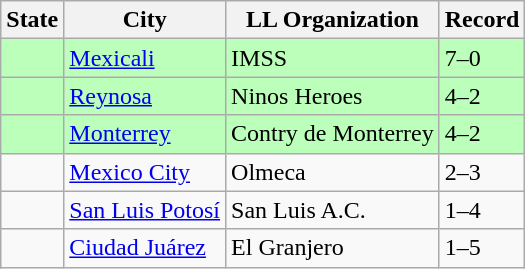<table class="wikitable">
<tr>
<th>State</th>
<th>City</th>
<th>LL Organization</th>
<th>Record</th>
</tr>
<tr bgcolor="#bbffbb">
<td><strong></strong></td>
<td><a href='#'>Mexicali</a></td>
<td>IMSS</td>
<td>7–0</td>
</tr>
<tr bgcolor="#bbffbb">
<td><strong></strong></td>
<td><a href='#'>Reynosa</a></td>
<td>Ninos Heroes</td>
<td>4–2</td>
</tr>
<tr bgcolor="#bbffbb">
<td><strong></strong></td>
<td><a href='#'>Monterrey</a></td>
<td>Contry de Monterrey</td>
<td>4–2</td>
</tr>
<tr>
<td><strong></strong></td>
<td><a href='#'>Mexico City</a></td>
<td>Olmeca</td>
<td>2–3</td>
</tr>
<tr>
<td><strong></strong></td>
<td><a href='#'>San Luis Potosí</a></td>
<td>San Luis A.C.</td>
<td>1–4</td>
</tr>
<tr>
<td><strong></strong></td>
<td><a href='#'>Ciudad Juárez</a></td>
<td>El Granjero</td>
<td>1–5</td>
</tr>
</table>
